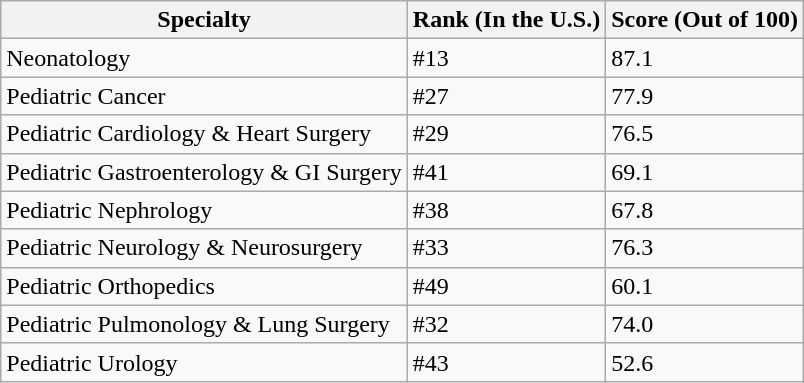<table class="wikitable">
<tr>
<th>Specialty</th>
<th>Rank (In the U.S.)</th>
<th>Score (Out of 100)</th>
</tr>
<tr>
<td>Neonatology</td>
<td>#13</td>
<td>87.1</td>
</tr>
<tr>
<td>Pediatric Cancer</td>
<td>#27</td>
<td>77.9</td>
</tr>
<tr>
<td>Pediatric Cardiology & Heart Surgery</td>
<td>#29</td>
<td>76.5</td>
</tr>
<tr>
<td>Pediatric Gastroenterology & GI Surgery</td>
<td>#41</td>
<td>69.1</td>
</tr>
<tr>
<td>Pediatric Nephrology</td>
<td>#38</td>
<td>67.8</td>
</tr>
<tr>
<td>Pediatric Neurology & Neurosurgery</td>
<td>#33</td>
<td>76.3</td>
</tr>
<tr>
<td>Pediatric Orthopedics</td>
<td>#49</td>
<td>60.1</td>
</tr>
<tr>
<td>Pediatric Pulmonology & Lung Surgery</td>
<td>#32</td>
<td>74.0</td>
</tr>
<tr>
<td>Pediatric Urology</td>
<td>#43</td>
<td>52.6</td>
</tr>
</table>
